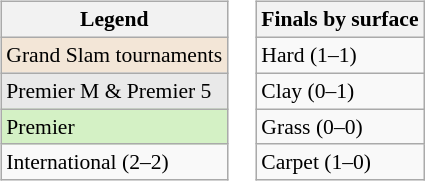<table>
<tr valign=top>
<td><br><table class=wikitable style="font-size:90%">
<tr>
<th>Legend</th>
</tr>
<tr style="background:#f3e6d7;">
<td>Grand Slam tournaments</td>
</tr>
<tr style="background:#e9e9e9;">
<td>Premier M & Premier 5</td>
</tr>
<tr style="background:#d4f1c5;">
<td>Premier</td>
</tr>
<tr>
<td>International (2–2)</td>
</tr>
</table>
</td>
<td><br><table class=wikitable style="font-size:90%">
<tr>
<th>Finals by surface</th>
</tr>
<tr>
<td>Hard (1–1)</td>
</tr>
<tr>
<td>Clay (0–1)</td>
</tr>
<tr>
<td>Grass (0–0)</td>
</tr>
<tr>
<td>Carpet (1–0)</td>
</tr>
</table>
</td>
</tr>
</table>
